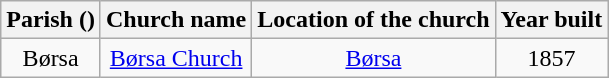<table class="wikitable" style="text-align:center">
<tr>
<th>Parish ()</th>
<th>Church name</th>
<th>Location of the church</th>
<th>Year built</th>
</tr>
<tr>
<td rowspan="1">Børsa</td>
<td><a href='#'>Børsa Church</a></td>
<td><a href='#'>Børsa</a></td>
<td>1857</td>
</tr>
</table>
